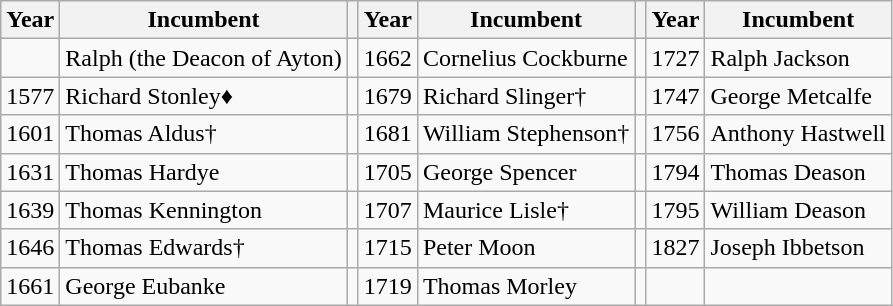<table class="wikitable">
<tr>
<th>Year</th>
<th>Incumbent</th>
<th></th>
<th>Year</th>
<th>Incumbent</th>
<th></th>
<th>Year</th>
<th>Incumbent</th>
</tr>
<tr>
<td></td>
<td>Ralph (the Deacon of Ayton)</td>
<td></td>
<td>1662</td>
<td>Cornelius Cockburne</td>
<td></td>
<td>1727</td>
<td>Ralph Jackson</td>
</tr>
<tr>
<td>1577</td>
<td>Richard Stonley♦</td>
<td></td>
<td>1679</td>
<td>Richard Slinger†</td>
<td></td>
<td>1747</td>
<td>George Metcalfe</td>
</tr>
<tr>
<td>1601</td>
<td>Thomas Aldus†</td>
<td></td>
<td>1681</td>
<td>William Stephenson†</td>
<td></td>
<td>1756</td>
<td>Anthony Hastwell</td>
</tr>
<tr>
<td>1631</td>
<td>Thomas Hardye</td>
<td></td>
<td>1705</td>
<td>George Spencer</td>
<td></td>
<td>1794</td>
<td>Thomas Deason</td>
</tr>
<tr>
<td>1639</td>
<td>Thomas Kennington</td>
<td></td>
<td>1707</td>
<td>Maurice Lisle†</td>
<td></td>
<td>1795</td>
<td>William Deason</td>
</tr>
<tr>
<td>1646</td>
<td>Thomas Edwards†</td>
<td></td>
<td>1715</td>
<td>Peter Moon</td>
<td></td>
<td>1827</td>
<td>Joseph Ibbetson</td>
</tr>
<tr>
<td>1661</td>
<td>George Eubanke</td>
<td></td>
<td>1719</td>
<td>Thomas Morley</td>
<td></td>
<td></td>
<td></td>
</tr>
</table>
